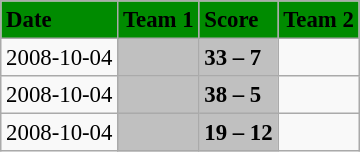<table class="wikitable" style="margin:0.5em auto; font-size:95%">
<tr bgcolor="#008B00">
<td><strong>Date</strong></td>
<td><strong>Team 1</strong></td>
<td><strong>Score</strong></td>
<td><strong>Team 2</strong></td>
</tr>
<tr>
<td>2008-10-04</td>
<td bgcolor="silver"><strong></strong></td>
<td bgcolor="silver"><strong>33 – 7</strong></td>
<td></td>
</tr>
<tr>
<td>2008-10-04</td>
<td bgcolor="silver"><strong></strong></td>
<td bgcolor="silver"><strong>38 – 5</strong></td>
<td></td>
</tr>
<tr>
<td>2008-10-04</td>
<td bgcolor="silver"><strong></strong></td>
<td bgcolor="silver"><strong>19 – 12</strong></td>
<td></td>
</tr>
</table>
